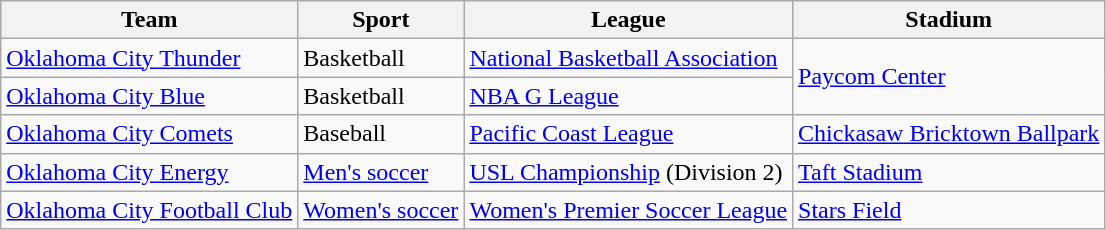<table class="wikitable sortable">
<tr>
<th>Team</th>
<th>Sport</th>
<th>League</th>
<th>Stadium</th>
</tr>
<tr>
<td><a href='#'>Oklahoma City Thunder</a></td>
<td>Basketball</td>
<td><a href='#'>National Basketball Association</a></td>
<td rowspan="2"><a href='#'>Paycom Center</a></td>
</tr>
<tr>
<td><a href='#'>Oklahoma City Blue</a></td>
<td>Basketball</td>
<td><a href='#'>NBA G League</a></td>
</tr>
<tr>
<td><a href='#'>Oklahoma City Comets</a></td>
<td>Baseball</td>
<td><a href='#'>Pacific Coast League</a></td>
<td><a href='#'>Chickasaw Bricktown Ballpark</a></td>
</tr>
<tr>
<td><a href='#'>Oklahoma City Energy</a></td>
<td><a href='#'>Men's soccer</a></td>
<td><a href='#'>USL Championship</a> (Division 2)</td>
<td><a href='#'>Taft Stadium</a></td>
</tr>
<tr>
<td><a href='#'>Oklahoma City Football Club</a></td>
<td><a href='#'>Women's soccer</a></td>
<td><a href='#'>Women's Premier Soccer League</a></td>
<td><a href='#'>Stars Field</a></td>
</tr>
</table>
